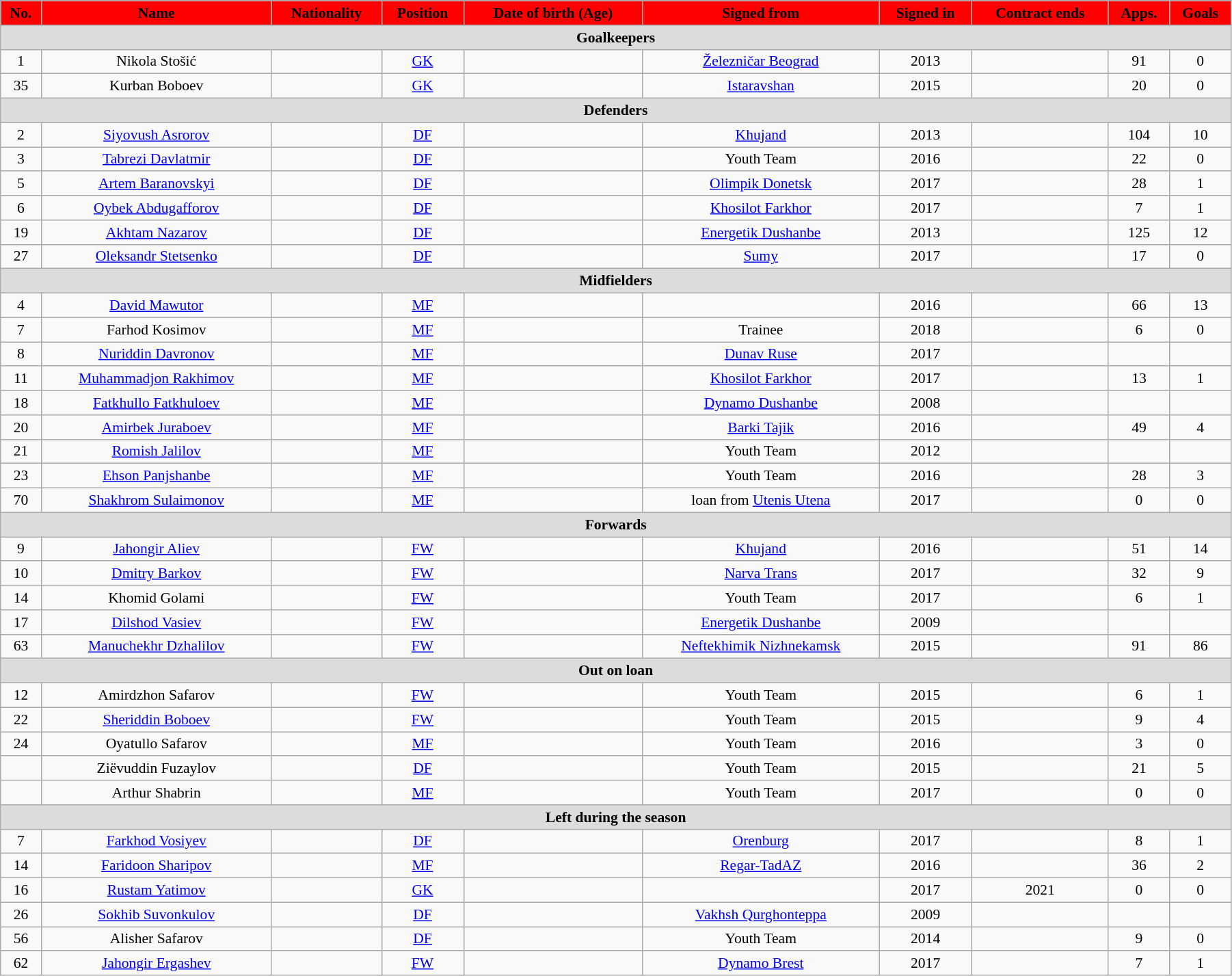<table class="wikitable"  style="text-align:center; font-size:90%; width:95%;">
<tr>
<th style="background:#FF0000; color:#000000; text-align:center;">No.</th>
<th style="background:#FF0000; color:#000000; text-align:center;">Name</th>
<th style="background:#FF0000; color:#000000; text-align:center;">Nationality</th>
<th style="background:#FF0000; color:#000000; text-align:center;">Position</th>
<th style="background:#FF0000; color:#000000; text-align:center;">Date of birth (Age)</th>
<th style="background:#FF0000; color:#000000; text-align:center;">Signed from</th>
<th style="background:#FF0000; color:#000000; text-align:center;">Signed in</th>
<th style="background:#FF0000; color:#000000; text-align:center;">Contract ends</th>
<th style="background:#FF0000; color:#000000; text-align:center;">Apps.</th>
<th style="background:#FF0000; color:#000000; text-align:center;">Goals</th>
</tr>
<tr>
<th colspan="11"  style="background:#dcdcdc; text-align:center;">Goalkeepers</th>
</tr>
<tr>
<td>1</td>
<td>Nikola Stošić</td>
<td></td>
<td><a href='#'>GK</a></td>
<td></td>
<td><a href='#'>Železničar Beograd</a></td>
<td>2013</td>
<td></td>
<td>91</td>
<td>0</td>
</tr>
<tr>
<td>35</td>
<td>Kurban Boboev</td>
<td></td>
<td><a href='#'>GK</a></td>
<td></td>
<td><a href='#'>Istaravshan</a></td>
<td>2015</td>
<td></td>
<td>20</td>
<td>0</td>
</tr>
<tr>
<th colspan="11"  style="background:#dcdcdc; text-align:center;">Defenders</th>
</tr>
<tr>
<td>2</td>
<td><a href='#'>Siyovush Asrorov</a></td>
<td></td>
<td><a href='#'>DF</a></td>
<td></td>
<td><a href='#'>Khujand</a></td>
<td>2013</td>
<td></td>
<td>104</td>
<td>10</td>
</tr>
<tr>
<td>3</td>
<td><a href='#'>Tabrezi Davlatmir</a></td>
<td></td>
<td><a href='#'>DF</a></td>
<td></td>
<td>Youth Team</td>
<td>2016</td>
<td></td>
<td>22</td>
<td>0</td>
</tr>
<tr>
<td>5</td>
<td><a href='#'>Artem Baranovskyi</a></td>
<td></td>
<td><a href='#'>DF</a></td>
<td></td>
<td><a href='#'>Olimpik Donetsk</a></td>
<td>2017</td>
<td></td>
<td>28</td>
<td>1</td>
</tr>
<tr>
<td>6</td>
<td><a href='#'>Oybek Abdugafforov</a></td>
<td></td>
<td><a href='#'>DF</a></td>
<td></td>
<td><a href='#'>Khosilot Farkhor</a></td>
<td>2017</td>
<td></td>
<td>7</td>
<td>1</td>
</tr>
<tr>
<td>19</td>
<td><a href='#'>Akhtam Nazarov</a></td>
<td></td>
<td><a href='#'>DF</a></td>
<td></td>
<td><a href='#'>Energetik Dushanbe</a></td>
<td>2013</td>
<td></td>
<td>125</td>
<td>12</td>
</tr>
<tr>
<td>27</td>
<td><a href='#'>Oleksandr Stetsenko</a></td>
<td></td>
<td><a href='#'>DF</a></td>
<td></td>
<td><a href='#'>Sumy</a></td>
<td>2017</td>
<td></td>
<td>17</td>
<td>0</td>
</tr>
<tr>
<th colspan="11"  style="background:#dcdcdc; text-align:center;">Midfielders</th>
</tr>
<tr>
<td>4</td>
<td><a href='#'>David Mawutor</a></td>
<td></td>
<td><a href='#'>MF</a></td>
<td></td>
<td></td>
<td>2016</td>
<td></td>
<td>66</td>
<td>13</td>
</tr>
<tr>
<td>7</td>
<td>Farhod Kosimov</td>
<td></td>
<td><a href='#'>MF</a></td>
<td></td>
<td>Trainee</td>
<td>2018</td>
<td></td>
<td>6</td>
<td>0</td>
</tr>
<tr>
<td>8</td>
<td><a href='#'>Nuriddin Davronov</a></td>
<td></td>
<td><a href='#'>MF</a></td>
<td></td>
<td><a href='#'>Dunav Ruse</a></td>
<td>2017</td>
<td></td>
<td></td>
<td></td>
</tr>
<tr>
<td>11</td>
<td><a href='#'>Muhammadjon Rakhimov</a></td>
<td></td>
<td><a href='#'>MF</a></td>
<td></td>
<td><a href='#'>Khosilot Farkhor</a></td>
<td>2017</td>
<td></td>
<td>13</td>
<td>1</td>
</tr>
<tr>
<td>18</td>
<td><a href='#'>Fatkhullo Fatkhuloev</a></td>
<td></td>
<td><a href='#'>MF</a></td>
<td></td>
<td><a href='#'>Dynamo Dushanbe</a></td>
<td>2008</td>
<td></td>
<td></td>
<td></td>
</tr>
<tr>
<td>20</td>
<td><a href='#'>Amirbek Juraboev</a></td>
<td></td>
<td><a href='#'>MF</a></td>
<td></td>
<td><a href='#'>Barki Tajik</a></td>
<td>2016</td>
<td></td>
<td>49</td>
<td>4</td>
</tr>
<tr>
<td>21</td>
<td><a href='#'>Romish Jalilov</a></td>
<td></td>
<td><a href='#'>MF</a></td>
<td></td>
<td>Youth Team</td>
<td>2012</td>
<td></td>
<td></td>
<td></td>
</tr>
<tr>
<td>23</td>
<td><a href='#'>Ehson Panjshanbe</a></td>
<td></td>
<td><a href='#'>MF</a></td>
<td></td>
<td>Youth Team</td>
<td>2016</td>
<td></td>
<td>28</td>
<td>3</td>
</tr>
<tr>
<td>70</td>
<td><a href='#'>Shakhrom Sulaimonov</a></td>
<td></td>
<td><a href='#'>MF</a></td>
<td></td>
<td>loan from <a href='#'>Utenis Utena</a></td>
<td>2017</td>
<td></td>
<td>0</td>
<td>0</td>
</tr>
<tr>
<th colspan="11"  style="background:#dcdcdc; text-align:center;">Forwards</th>
</tr>
<tr>
<td>9</td>
<td><a href='#'>Jahongir Aliev</a></td>
<td></td>
<td><a href='#'>FW</a></td>
<td></td>
<td><a href='#'>Khujand</a></td>
<td>2016</td>
<td></td>
<td>51</td>
<td>14</td>
</tr>
<tr>
<td>10</td>
<td><a href='#'>Dmitry Barkov</a></td>
<td></td>
<td><a href='#'>FW</a></td>
<td></td>
<td><a href='#'>Narva Trans</a></td>
<td>2017</td>
<td></td>
<td>32</td>
<td>9</td>
</tr>
<tr>
<td>14</td>
<td>Khomid Golami</td>
<td></td>
<td><a href='#'>FW</a></td>
<td></td>
<td>Youth Team</td>
<td>2017</td>
<td></td>
<td>6</td>
<td>1</td>
</tr>
<tr>
<td>17</td>
<td><a href='#'>Dilshod Vasiev</a></td>
<td></td>
<td><a href='#'>FW</a></td>
<td></td>
<td><a href='#'>Energetik Dushanbe</a></td>
<td>2009</td>
<td></td>
<td></td>
<td></td>
</tr>
<tr>
<td>63</td>
<td><a href='#'>Manuchekhr Dzhalilov</a></td>
<td></td>
<td><a href='#'>FW</a></td>
<td></td>
<td><a href='#'>Neftekhimik Nizhnekamsk</a></td>
<td>2015</td>
<td></td>
<td>91</td>
<td>86</td>
</tr>
<tr>
<th colspan="11"  style="background:#dcdcdc; text-align:center;">Out on loan</th>
</tr>
<tr>
<td>12</td>
<td>Amirdzhon Safarov</td>
<td></td>
<td><a href='#'>FW</a></td>
<td></td>
<td>Youth Team</td>
<td>2015</td>
<td></td>
<td>6</td>
<td>1</td>
</tr>
<tr>
<td>22</td>
<td><a href='#'>Sheriddin Boboev</a></td>
<td></td>
<td><a href='#'>FW</a></td>
<td></td>
<td>Youth Team</td>
<td>2015</td>
<td></td>
<td>9</td>
<td>4</td>
</tr>
<tr>
<td>24</td>
<td>Oyatullo Safarov</td>
<td></td>
<td><a href='#'>MF</a></td>
<td></td>
<td>Youth Team</td>
<td>2016</td>
<td></td>
<td>3</td>
<td>0</td>
</tr>
<tr>
<td></td>
<td>Ziёvuddin Fuzaylov</td>
<td></td>
<td><a href='#'>DF</a></td>
<td></td>
<td>Youth Team</td>
<td>2015</td>
<td></td>
<td>21</td>
<td>5</td>
</tr>
<tr>
<td></td>
<td>Arthur Shabrin</td>
<td></td>
<td><a href='#'>MF</a></td>
<td></td>
<td>Youth Team</td>
<td>2017</td>
<td></td>
<td>0</td>
<td>0</td>
</tr>
<tr>
<th colspan="11"  style="background:#dcdcdc; text-align:center;">Left during the season</th>
</tr>
<tr>
<td>7</td>
<td><a href='#'>Farkhod Vosiyev</a></td>
<td></td>
<td><a href='#'>DF</a></td>
<td></td>
<td><a href='#'>Orenburg</a></td>
<td>2017</td>
<td></td>
<td>8</td>
<td>1</td>
</tr>
<tr>
<td>14</td>
<td><a href='#'>Faridoon Sharipov</a></td>
<td></td>
<td><a href='#'>MF</a></td>
<td></td>
<td><a href='#'>Regar-TadAZ</a></td>
<td>2016</td>
<td></td>
<td>36</td>
<td>2</td>
</tr>
<tr>
<td>16</td>
<td><a href='#'>Rustam Yatimov</a></td>
<td></td>
<td><a href='#'>GK</a></td>
<td></td>
<td></td>
<td>2017</td>
<td>2021</td>
<td>0</td>
<td>0</td>
</tr>
<tr>
<td>26</td>
<td><a href='#'>Sokhib Suvonkulov</a></td>
<td></td>
<td><a href='#'>DF</a></td>
<td></td>
<td><a href='#'>Vakhsh Qurghonteppa</a></td>
<td>2009</td>
<td></td>
<td></td>
<td></td>
</tr>
<tr>
<td>56</td>
<td>Alisher Safarov</td>
<td></td>
<td><a href='#'>DF</a></td>
<td></td>
<td>Youth Team</td>
<td>2014</td>
<td></td>
<td>9</td>
<td>0</td>
</tr>
<tr>
<td>62</td>
<td><a href='#'>Jahongir Ergashev</a></td>
<td></td>
<td><a href='#'>FW</a></td>
<td></td>
<td><a href='#'>Dynamo Brest</a></td>
<td>2017</td>
<td></td>
<td>7</td>
<td>1</td>
</tr>
</table>
